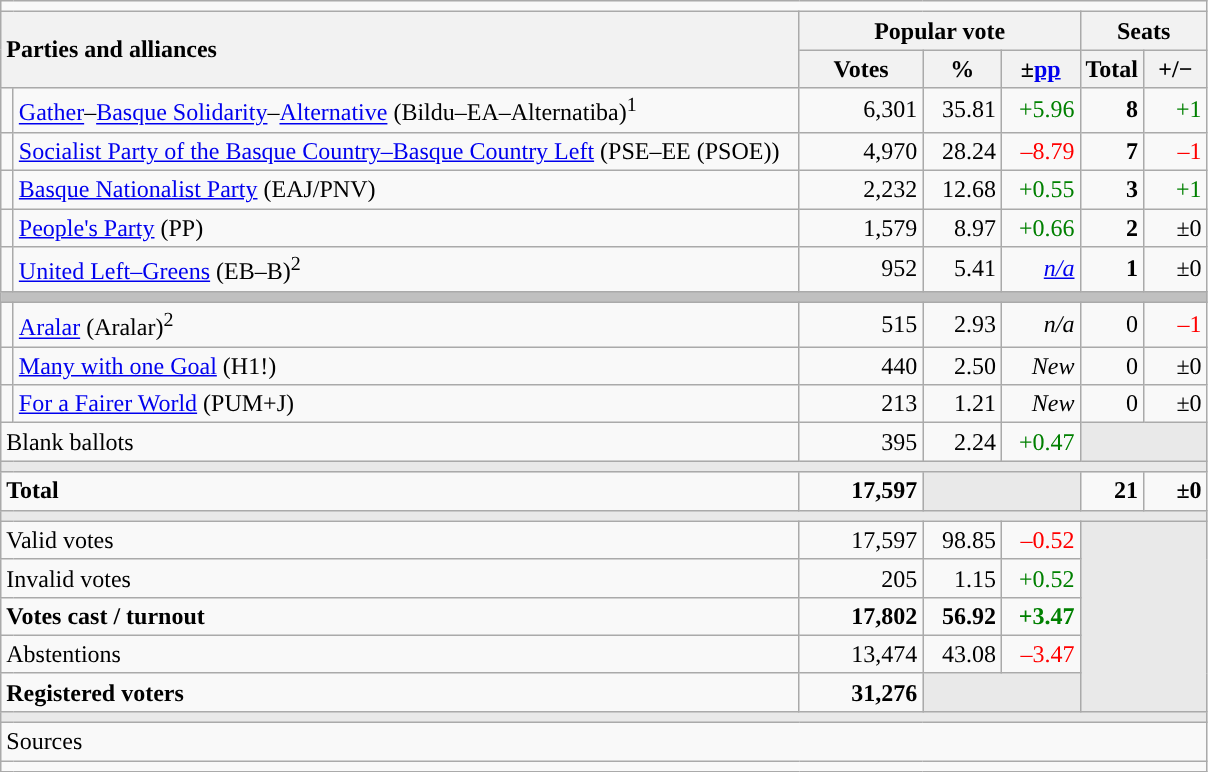<table class="wikitable" style="text-align:right;">
<tr>
<td colspan="7"></td>
</tr>
<tr>
<th style="text-align:left;" rowspan="2" colspan="2" width="525">Parties and alliances</th>
<th colspan="3">Popular vote</th>
<th colspan="2">Seats</th>
</tr>
<tr>
<th width="75">Votes</th>
<th width="45">%</th>
<th width="45">±<a href='#'>pp</a></th>
<th width="35">Total</th>
<th width="35">+/−</th>
</tr>
<tr>
<td width="1" style="color:inherit;background:"></td>
<td align="left"><a href='#'>Gather</a>–<a href='#'>Basque Solidarity</a>–<a href='#'>Alternative</a> (Bildu–EA–Alternatiba)<sup>1</sup></td>
<td>6,301</td>
<td>35.81</td>
<td style="color:green;">+5.96</td>
<td><strong>8</strong></td>
<td style="color:green;">+1</td>
</tr>
<tr>
<td style="color:inherit;background:"></td>
<td align="left"><a href='#'>Socialist Party of the Basque Country–Basque Country Left</a> (PSE–EE (PSOE))</td>
<td>4,970</td>
<td>28.24</td>
<td style="color:red;">–8.79</td>
<td><strong>7</strong></td>
<td style="color:red;">–1</td>
</tr>
<tr>
<td style="color:inherit;background:"></td>
<td align="left"><a href='#'>Basque Nationalist Party</a> (EAJ/PNV)</td>
<td>2,232</td>
<td>12.68</td>
<td style="color:green;">+0.55</td>
<td><strong>3</strong></td>
<td style="color:green;">+1</td>
</tr>
<tr>
<td style="color:inherit;background:"></td>
<td align="left"><a href='#'>People's Party</a> (PP)</td>
<td>1,579</td>
<td>8.97</td>
<td style="color:green;">+0.66</td>
<td><strong>2</strong></td>
<td>±0</td>
</tr>
<tr>
<td style="color:inherit;background:"></td>
<td align="left"><a href='#'>United Left–Greens</a> (EB–B)<sup>2</sup></td>
<td>952</td>
<td>5.41</td>
<td><em><a href='#'>n/a</a></em></td>
<td><strong>1</strong></td>
<td>±0</td>
</tr>
<tr>
<td colspan="7" bgcolor="#C0C0C0"></td>
</tr>
<tr>
<td style="color:inherit;background:"></td>
<td align="left"><a href='#'>Aralar</a> (Aralar)<sup>2</sup></td>
<td>515</td>
<td>2.93</td>
<td><em>n/a</em></td>
<td>0</td>
<td style="color:red;">–1</td>
</tr>
<tr>
<td style="color:inherit;background:"></td>
<td align="left"><a href='#'>Many with one Goal</a> (H1!)</td>
<td>440</td>
<td>2.50</td>
<td><em>New</em></td>
<td>0</td>
<td>±0</td>
</tr>
<tr>
<td style="color:inherit;background:"></td>
<td align="left"><a href='#'>For a Fairer World</a> (PUM+J)</td>
<td>213</td>
<td>1.21</td>
<td><em>New</em></td>
<td>0</td>
<td>±0</td>
</tr>
<tr>
<td align="left" colspan="2">Blank ballots</td>
<td>395</td>
<td>2.24</td>
<td style="color:green;">+0.47</td>
<td bgcolor="#E9E9E9" colspan="2"></td>
</tr>
<tr>
<td colspan="7" bgcolor="#E9E9E9"></td>
</tr>
<tr style="font-weight:bold;">
<td align="left" colspan="2">Total</td>
<td>17,597</td>
<td bgcolor="#E9E9E9" colspan="2"></td>
<td>21</td>
<td>±0</td>
</tr>
<tr>
<td colspan="7" bgcolor="#E9E9E9"></td>
</tr>
<tr>
<td align="left" colspan="2">Valid votes</td>
<td>17,597</td>
<td>98.85</td>
<td style="color:red;">–0.52</td>
<td bgcolor="#E9E9E9" colspan="2" rowspan="5"></td>
</tr>
<tr>
<td align="left" colspan="2">Invalid votes</td>
<td>205</td>
<td>1.15</td>
<td style="color:green;">+0.52</td>
</tr>
<tr style="font-weight:bold;">
<td align="left" colspan="2">Votes cast / turnout</td>
<td>17,802</td>
<td>56.92</td>
<td style="color:green;">+3.47</td>
</tr>
<tr>
<td align="left" colspan="2">Abstentions</td>
<td>13,474</td>
<td>43.08</td>
<td style="color:red;">–3.47</td>
</tr>
<tr style="font-weight:bold;">
<td align="left" colspan="2">Registered voters</td>
<td>31,276</td>
<td bgcolor="#E9E9E9" colspan="2"></td>
</tr>
<tr>
<td colspan="7" bgcolor="#E9E9E9"></td>
</tr>
<tr>
<td align="left" colspan="7">Sources</td>
</tr>
<tr>
<td colspan="7" style="text-align:left; max-width:790px;"></td>
</tr>
</table>
